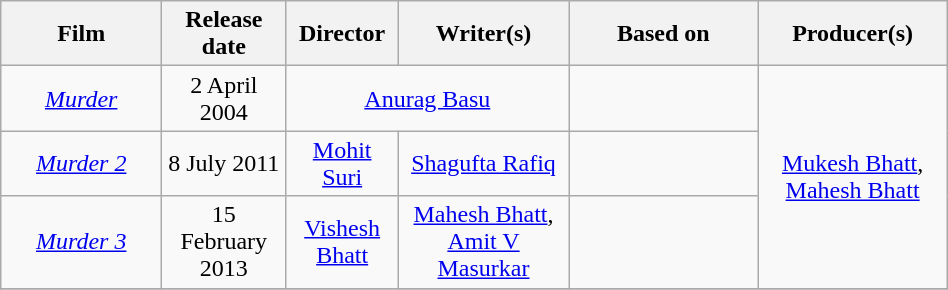<table class="wikitable plainrowheaders" style="text-align:center; width:50%;">
<tr>
<th width="17%">Film</th>
<th>Release date</th>
<th>Director</th>
<th width=18%>Writer(s)</th>
<th width=20%>Based on</th>
<th width=20%>Producer(s)</th>
</tr>
<tr>
<td><em><a href='#'>Murder</a></em></td>
<td>2 April 2004</td>
<td colspan=2><a href='#'>Anurag Basu</a></td>
<td></td>
<td rowspan=3><a href='#'>Mukesh Bhatt</a>, <a href='#'>Mahesh Bhatt</a></td>
</tr>
<tr>
<td><em><a href='#'>Murder 2</a></em></td>
<td>8 July 2011</td>
<td><a href='#'>Mohit Suri</a></td>
<td><a href='#'>Shagufta Rafiq</a></td>
<td></td>
</tr>
<tr>
<td><em><a href='#'>Murder 3</a></em></td>
<td>15 February 2013</td>
<td><a href='#'>Vishesh Bhatt</a></td>
<td><a href='#'>Mahesh Bhatt</a>, <a href='#'>Amit V Masurkar</a></td>
<td></td>
</tr>
<tr>
</tr>
</table>
